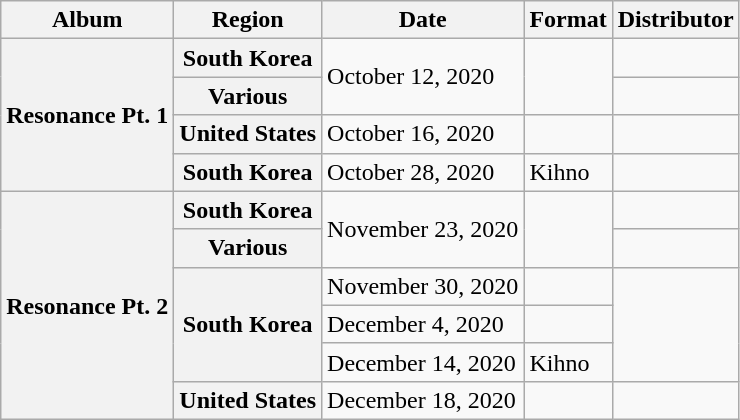<table class="wikitable plainrowheaders" border="1">
<tr>
<th scope="col">Album</th>
<th scope="col">Region</th>
<th scope="col">Date</th>
<th scope="col">Format</th>
<th scope="col">Distributor</th>
</tr>
<tr>
<th scope="row" rowspan="4">Resonance Pt. 1</th>
<th scope="row">South Korea</th>
<td rowspan="2">October 12, 2020</td>
<td rowspan="2"></td>
<td></td>
</tr>
<tr>
<th scope="row">Various</th>
<td></td>
</tr>
<tr>
<th scope="row">United States</th>
<td>October 16, 2020</td>
<td></td>
<td></td>
</tr>
<tr>
<th scope="row">South Korea</th>
<td>October 28, 2020</td>
<td>Kihno</td>
<td></td>
</tr>
<tr>
<th scope="row" rowspan="6">Resonance Pt. 2</th>
<th scope="row">South Korea</th>
<td rowspan="2">November 23, 2020</td>
<td rowspan="2"></td>
<td></td>
</tr>
<tr>
<th scope="row">Various</th>
<td></td>
</tr>
<tr>
<th scope="row" rowspan="3">South Korea</th>
<td>November 30, 2020</td>
<td></td>
<td rowspan="3"></td>
</tr>
<tr>
<td>December 4, 2020</td>
<td></td>
</tr>
<tr>
<td>December 14, 2020</td>
<td>Kihno</td>
</tr>
<tr>
<th scope="row">United States</th>
<td>December 18, 2020</td>
<td></td>
<td></td>
</tr>
</table>
